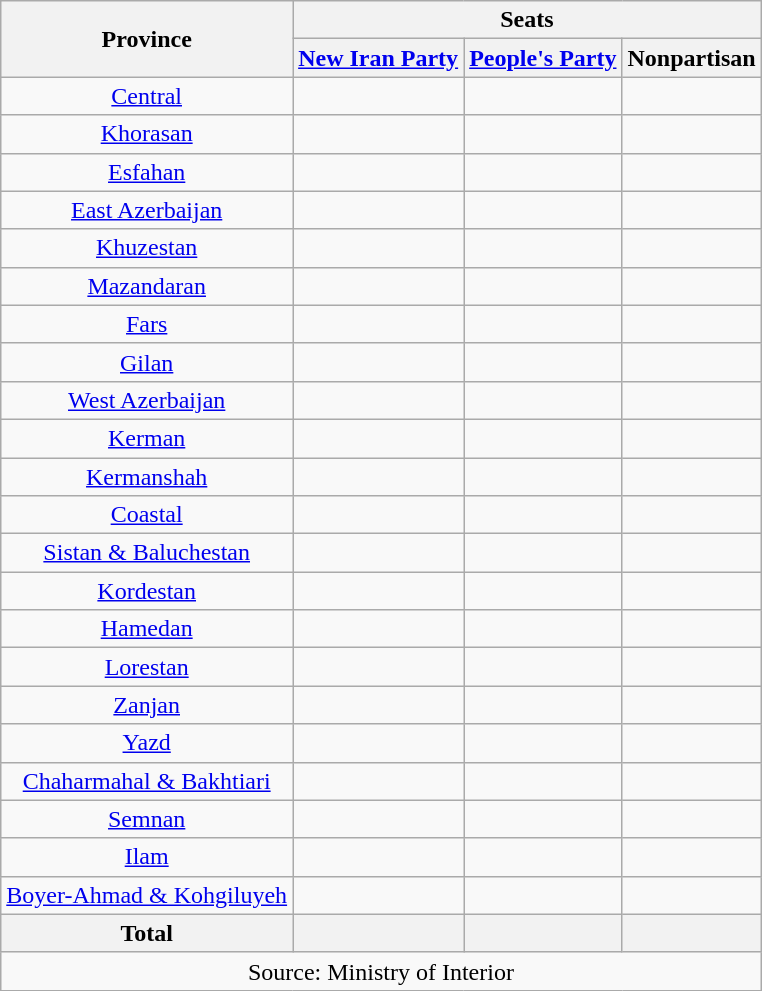<table class="wikitable" style="font-size:100%;text-align:center;">
<tr>
<th rowspan="2">Province</th>
<th colspan="3">Seats</th>
</tr>
<tr>
<th><a href='#'>New Iran Party</a></th>
<th><a href='#'>People's Party</a></th>
<th>Nonpartisan</th>
</tr>
<tr>
<td><a href='#'>Central</a></td>
<td></td>
<td></td>
<td></td>
</tr>
<tr>
<td><a href='#'>Khorasan</a></td>
<td></td>
<td></td>
<td></td>
</tr>
<tr>
<td><a href='#'>Esfahan</a></td>
<td></td>
<td></td>
<td></td>
</tr>
<tr>
<td><a href='#'>East Azerbaijan</a></td>
<td></td>
<td></td>
<td></td>
</tr>
<tr>
<td><a href='#'>Khuzestan</a></td>
<td></td>
<td></td>
<td></td>
</tr>
<tr>
<td><a href='#'>Mazandaran</a></td>
<td></td>
<td></td>
<td></td>
</tr>
<tr>
<td><a href='#'>Fars</a></td>
<td></td>
<td></td>
<td></td>
</tr>
<tr>
<td><a href='#'>Gilan</a></td>
<td></td>
<td></td>
<td></td>
</tr>
<tr>
<td><a href='#'>West Azerbaijan</a></td>
<td></td>
<td></td>
<td></td>
</tr>
<tr>
<td><a href='#'>Kerman</a></td>
<td></td>
<td></td>
<td></td>
</tr>
<tr>
<td><a href='#'>Kermanshah</a></td>
<td></td>
<td></td>
<td></td>
</tr>
<tr>
<td><a href='#'>Coastal</a></td>
<td></td>
<td></td>
<td></td>
</tr>
<tr>
<td><a href='#'>Sistan & Baluchestan</a></td>
<td></td>
<td></td>
<td></td>
</tr>
<tr>
<td><a href='#'>Kordestan</a></td>
<td></td>
<td></td>
<td></td>
</tr>
<tr>
<td><a href='#'>Hamedan</a></td>
<td></td>
<td></td>
<td></td>
</tr>
<tr>
<td><a href='#'>Lorestan</a></td>
<td></td>
<td></td>
<td></td>
</tr>
<tr>
<td><a href='#'>Zanjan</a></td>
<td></td>
<td></td>
<td></td>
</tr>
<tr>
<td><a href='#'>Yazd</a></td>
<td></td>
<td></td>
<td></td>
</tr>
<tr>
<td><a href='#'>Chaharmahal & Bakhtiari</a></td>
<td></td>
<td></td>
<td></td>
</tr>
<tr>
<td><a href='#'>Semnan</a></td>
<td></td>
<td></td>
<td></td>
</tr>
<tr>
<td><a href='#'>Ilam</a></td>
<td></td>
<td></td>
<td></td>
</tr>
<tr>
<td><a href='#'>Boyer-Ahmad & Kohgiluyeh</a></td>
<td></td>
<td></td>
<td></td>
</tr>
<tr>
<th>Total</th>
<th></th>
<th></th>
<th></th>
</tr>
<tr>
<td colspan=4>Source: Ministry of Interior</td>
</tr>
</table>
